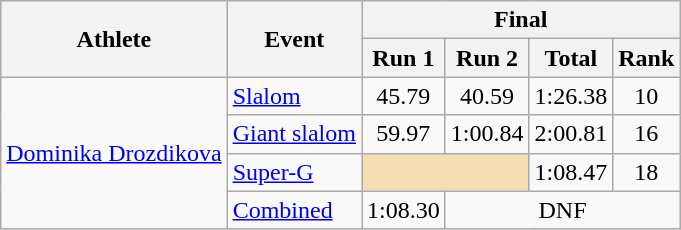<table class="wikitable">
<tr>
<th rowspan="2">Athlete</th>
<th rowspan="2">Event</th>
<th colspan="4">Final</th>
</tr>
<tr>
<th>Run 1</th>
<th>Run 2</th>
<th>Total</th>
<th>Rank</th>
</tr>
<tr>
<td rowspan=4><a href='#'>Dominika Drozdikova</a></td>
<td><a href='#'>Slalom</a></td>
<td align="center">45.79</td>
<td align="center">40.59</td>
<td align="center">1:26.38</td>
<td align="center">10</td>
</tr>
<tr>
<td><a href='#'>Giant slalom</a></td>
<td align="center">59.97</td>
<td align="center">1:00.84</td>
<td align="center">2:00.81</td>
<td align="center">16</td>
</tr>
<tr>
<td><a href='#'>Super-G</a></td>
<td colspan=2 bgcolor="wheat"></td>
<td align="center">1:08.47</td>
<td align="center">18</td>
</tr>
<tr>
<td><a href='#'>Combined</a></td>
<td align="center">1:08.30</td>
<td align="center" colspan=3>DNF</td>
</tr>
</table>
